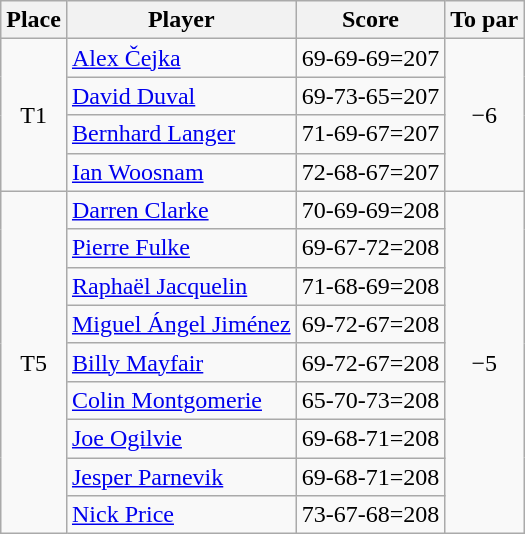<table class="wikitable">
<tr>
<th>Place</th>
<th>Player</th>
<th>Score</th>
<th>To par</th>
</tr>
<tr>
<td rowspan="4" style="text-align:center;">T1</td>
<td> <a href='#'>Alex Čejka</a></td>
<td align=center>69-69-69=207</td>
<td rowspan="4" style="text-align:center;">−6</td>
</tr>
<tr>
<td> <a href='#'>David Duval</a></td>
<td align=center>69-73-65=207</td>
</tr>
<tr>
<td> <a href='#'>Bernhard Langer</a></td>
<td align=center>71-69-67=207</td>
</tr>
<tr>
<td> <a href='#'>Ian Woosnam</a></td>
<td align=center>72-68-67=207</td>
</tr>
<tr>
<td rowspan="9" style="text-align:center;">T5</td>
<td> <a href='#'>Darren Clarke</a></td>
<td align=center>70-69-69=208</td>
<td rowspan="9" style="text-align:center;">−5</td>
</tr>
<tr>
<td> <a href='#'>Pierre Fulke</a></td>
<td align=center>69-67-72=208</td>
</tr>
<tr>
<td> <a href='#'>Raphaël Jacquelin</a></td>
<td align=center>71-68-69=208</td>
</tr>
<tr>
<td> <a href='#'>Miguel Ángel Jiménez</a></td>
<td align=center>69-72-67=208</td>
</tr>
<tr>
<td> <a href='#'>Billy Mayfair</a></td>
<td align=center>69-72-67=208</td>
</tr>
<tr>
<td> <a href='#'>Colin Montgomerie</a></td>
<td align=center>65-70-73=208</td>
</tr>
<tr>
<td> <a href='#'>Joe Ogilvie</a></td>
<td align=center>69-68-71=208</td>
</tr>
<tr>
<td> <a href='#'>Jesper Parnevik</a></td>
<td align=center>69-68-71=208</td>
</tr>
<tr>
<td> <a href='#'>Nick Price</a></td>
<td align=center>73-67-68=208</td>
</tr>
</table>
